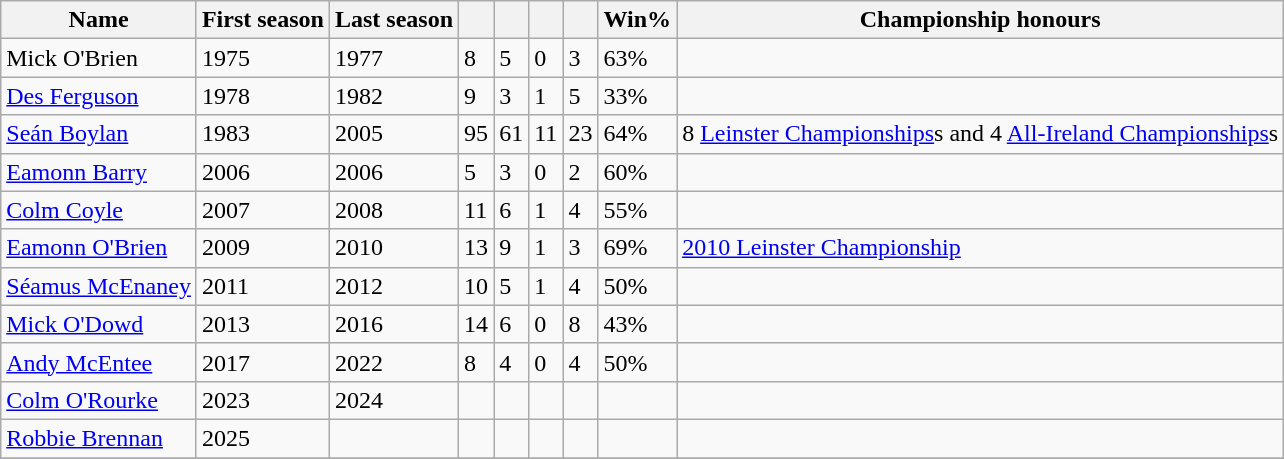<table class="wikitable sortable">
<tr>
<th>Name</th>
<th>First season</th>
<th>Last season</th>
<th></th>
<th></th>
<th></th>
<th></th>
<th>Win%</th>
<th>Championship honours</th>
</tr>
<tr>
<td>Mick O'Brien</td>
<td>1975</td>
<td>1977</td>
<td>8</td>
<td>5</td>
<td>0</td>
<td>3</td>
<td>63%</td>
<td></td>
</tr>
<tr>
<td><a href='#'>Des Ferguson</a></td>
<td>1978</td>
<td>1982</td>
<td>9</td>
<td>3</td>
<td>1</td>
<td>5</td>
<td>33%</td>
<td></td>
</tr>
<tr>
<td><a href='#'>Seán Boylan</a></td>
<td>1983</td>
<td>2005</td>
<td>95</td>
<td>61</td>
<td>11</td>
<td>23</td>
<td>64%</td>
<td>8 <a href='#'>Leinster Championships</a>s and 4 <a href='#'>All-Ireland Championships</a>s</td>
</tr>
<tr>
<td><a href='#'>Eamonn Barry</a></td>
<td>2006</td>
<td>2006</td>
<td>5</td>
<td>3</td>
<td>0</td>
<td>2</td>
<td>60%</td>
<td></td>
</tr>
<tr>
<td><a href='#'>Colm Coyle</a></td>
<td>2007</td>
<td>2008</td>
<td>11</td>
<td>6</td>
<td>1</td>
<td>4</td>
<td>55%</td>
<td></td>
</tr>
<tr>
<td><a href='#'>Eamonn O'Brien</a></td>
<td>2009</td>
<td>2010</td>
<td>13</td>
<td>9</td>
<td>1</td>
<td>3</td>
<td>69%</td>
<td><a href='#'>2010 Leinster Championship</a></td>
</tr>
<tr>
<td><a href='#'>Séamus McEnaney</a></td>
<td>2011</td>
<td>2012</td>
<td>10</td>
<td>5</td>
<td>1</td>
<td>4</td>
<td>50%</td>
<td></td>
</tr>
<tr>
<td><a href='#'>Mick O'Dowd</a></td>
<td>2013</td>
<td>2016</td>
<td>14</td>
<td>6</td>
<td>0</td>
<td>8</td>
<td>43%</td>
<td></td>
</tr>
<tr>
<td><a href='#'>Andy McEntee</a></td>
<td>2017</td>
<td>2022</td>
<td>8</td>
<td>4</td>
<td>0</td>
<td>4</td>
<td>50%</td>
<td></td>
</tr>
<tr>
<td><a href='#'>Colm O'Rourke</a></td>
<td>2023</td>
<td>2024</td>
<td></td>
<td></td>
<td></td>
<td></td>
<td></td>
</tr>
<tr>
<td><a href='#'>Robbie Brennan</a></td>
<td>2025</td>
<td></td>
<td></td>
<td></td>
<td></td>
<td></td>
<td></td>
<td></td>
</tr>
<tr>
</tr>
</table>
